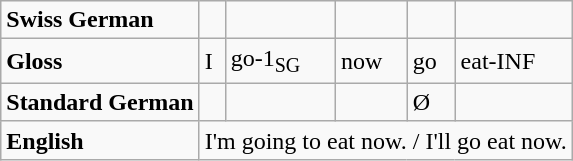<table class="wikitable">
<tr>
<td><strong>Swiss German</strong></td>
<td></td>
<td></td>
<td></td>
<td></td>
<td></td>
</tr>
<tr>
<td><strong>Gloss</strong></td>
<td>I</td>
<td>go-1<sub>SG</sub></td>
<td>now</td>
<td>go</td>
<td>eat-INF</td>
</tr>
<tr>
<td><strong>Standard German</strong></td>
<td></td>
<td></td>
<td></td>
<td>Ø</td>
<td></td>
</tr>
<tr>
<td><strong>English</strong></td>
<td colspan="5">I'm going to eat now.  / I'll go eat now.</td>
</tr>
</table>
